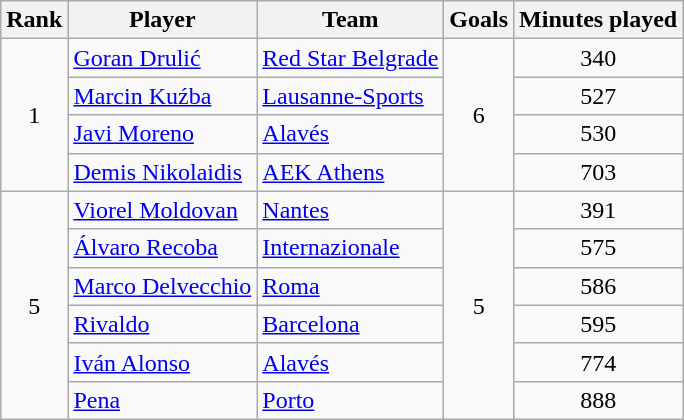<table class="wikitable" style="text-align:center">
<tr>
<th>Rank</th>
<th>Player</th>
<th>Team</th>
<th>Goals</th>
<th>Minutes played</th>
</tr>
<tr>
<td rowspan=4>1</td>
<td align=left> <a href='#'>Goran Drulić</a></td>
<td align=left> <a href='#'>Red Star Belgrade</a></td>
<td rowspan=4>6</td>
<td>340</td>
</tr>
<tr>
<td align=left> <a href='#'>Marcin Kuźba</a></td>
<td align=left> <a href='#'>Lausanne-Sports</a></td>
<td>527</td>
</tr>
<tr>
<td align=left> <a href='#'>Javi Moreno</a></td>
<td align=left> <a href='#'>Alavés</a></td>
<td>530</td>
</tr>
<tr>
<td align=left> <a href='#'>Demis Nikolaidis</a></td>
<td align=left> <a href='#'>AEK Athens</a></td>
<td>703</td>
</tr>
<tr>
<td rowspan=6>5</td>
<td align=left> <a href='#'>Viorel Moldovan</a></td>
<td align=left> <a href='#'>Nantes</a></td>
<td rowspan=6>5</td>
<td>391</td>
</tr>
<tr>
<td align=left> <a href='#'>Álvaro Recoba</a></td>
<td align=left> <a href='#'>Internazionale</a></td>
<td>575</td>
</tr>
<tr>
<td align=left> <a href='#'>Marco Delvecchio</a></td>
<td align=left> <a href='#'>Roma</a></td>
<td>586</td>
</tr>
<tr>
<td align=left> <a href='#'>Rivaldo</a></td>
<td align=left> <a href='#'>Barcelona</a></td>
<td>595</td>
</tr>
<tr>
<td align=left> <a href='#'>Iván Alonso</a></td>
<td align=left> <a href='#'>Alavés</a></td>
<td>774</td>
</tr>
<tr>
<td align=left> <a href='#'>Pena</a></td>
<td align=left> <a href='#'>Porto</a></td>
<td>888</td>
</tr>
</table>
